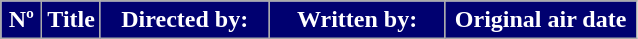<table class=wikitable style="background:#FFFFFF">
<tr style="color:#FFFFFF">
<th style="background:#000070; width:20px">Nº</th>
<th style="background:#000070">Title</th>
<th style="background:#000070; width:105px">Directed by:</th>
<th style="background:#000070; width:110px">Written by:</th>
<th style="background:#000070; width:120px">Original air date<br>












</th>
</tr>
</table>
